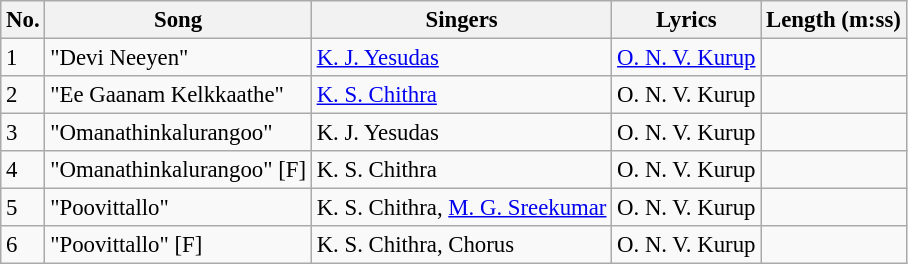<table class="wikitable" style="font-size:95%;">
<tr>
<th>No.</th>
<th>Song</th>
<th>Singers</th>
<th>Lyrics</th>
<th>Length (m:ss)</th>
</tr>
<tr>
<td>1</td>
<td>"Devi Neeyen"</td>
<td><a href='#'>K. J. Yesudas</a></td>
<td><a href='#'>O. N. V. Kurup</a></td>
<td></td>
</tr>
<tr>
<td>2</td>
<td>"Ee Gaanam Kelkkaathe"</td>
<td><a href='#'>K. S. Chithra</a></td>
<td>O. N. V. Kurup</td>
<td></td>
</tr>
<tr>
<td>3</td>
<td>"Omanathinkalurangoo"</td>
<td>K. J. Yesudas</td>
<td>O. N. V. Kurup</td>
<td></td>
</tr>
<tr>
<td>4</td>
<td>"Omanathinkalurangoo" [F]</td>
<td>K. S. Chithra</td>
<td>O. N. V. Kurup</td>
<td></td>
</tr>
<tr>
<td>5</td>
<td>"Poovittallo"</td>
<td>K. S. Chithra, <a href='#'>M. G. Sreekumar</a></td>
<td>O. N. V. Kurup</td>
<td></td>
</tr>
<tr>
<td>6</td>
<td>"Poovittallo" [F]</td>
<td>K. S. Chithra, Chorus</td>
<td>O. N. V. Kurup</td>
<td></td>
</tr>
</table>
